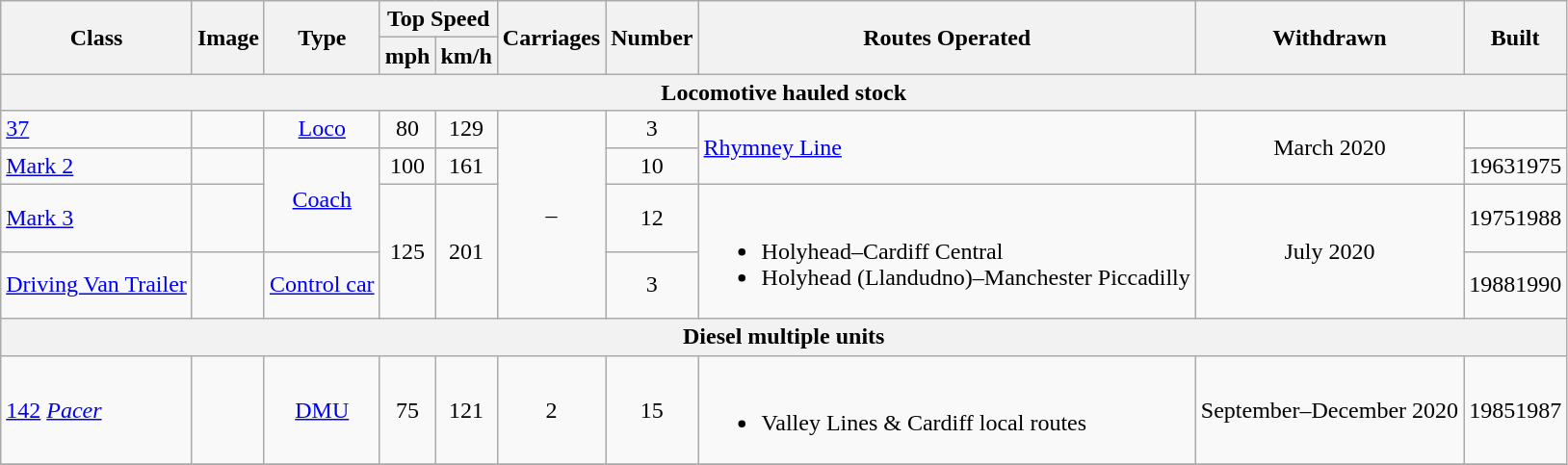<table class="wikitable">
<tr style="background:#f9f9f9;">
<th rowspan="2">Class</th>
<th rowspan="2">Image</th>
<th rowspan="2">Type</th>
<th colspan="2">Top Speed</th>
<th rowspan="2">Carriages</th>
<th rowspan="2">Number</th>
<th rowspan="2">Routes Operated</th>
<th rowspan="2">Withdrawn</th>
<th rowspan="2">Built</th>
</tr>
<tr style="background:#f9f9f9;">
<th>mph</th>
<th>km/h</th>
</tr>
<tr>
<th colspan="10">Locomotive hauled stock</th>
</tr>
<tr>
<td><a href='#'>37</a></td>
<td></td>
<td align=center><a href='#'>Loco</a></td>
<td align=center>80</td>
<td align=center>129</td>
<td rowspan="4" align="center">–</td>
<td align=center>3</td>
<td rowspan="2"><a href='#'>Rhymney Line</a></td>
<td rowspan="2" align=center>March 2020</td>
<td align=center></td>
</tr>
<tr>
<td><a href='#'>Mark 2</a></td>
<td></td>
<td rowspan="2" align="center"><a href='#'>Coach</a></td>
<td align=center>100</td>
<td align=center>161</td>
<td align=center>10</td>
<td align=center>19631975</td>
</tr>
<tr>
<td><a href='#'>Mark 3</a></td>
<td></td>
<td align=center rowspan="2">125</td>
<td align=center rowspan="2">201</td>
<td align=center>12</td>
<td rowspan="2"><br><ul><li>Holyhead–Cardiff Central</li><li>Holyhead (Llandudno)–Manchester Piccadilly</li></ul></td>
<td align=center rowspan="2">July 2020</td>
<td align=center>19751988</td>
</tr>
<tr>
<td><a href='#'>Driving Van Trailer</a></td>
<td></td>
<td><a href='#'>Control car</a></td>
<td align="center">3</td>
<td align="center">19881990</td>
</tr>
<tr>
<th colspan="10" rowspan="1">Diesel multiple units</th>
</tr>
<tr>
<td rowspan="1"><a href='#'>142</a> <a href='#'><em>Pacer</em></a></td>
<td rowspan="1"></td>
<td rowspan="1" align="center"><a href='#'>DMU</a></td>
<td rowspan="1" align="center">75</td>
<td rowspan="1" align="center">121</td>
<td rowspan="1" align="center">2</td>
<td rowspan="1" align="center">15</td>
<td rowspan="1"><br><ul><li>Valley Lines & Cardiff local routes</li></ul></td>
<td rowspan="1" align="center">September–December 2020</td>
<td>19851987</td>
</tr>
<tr>
</tr>
</table>
